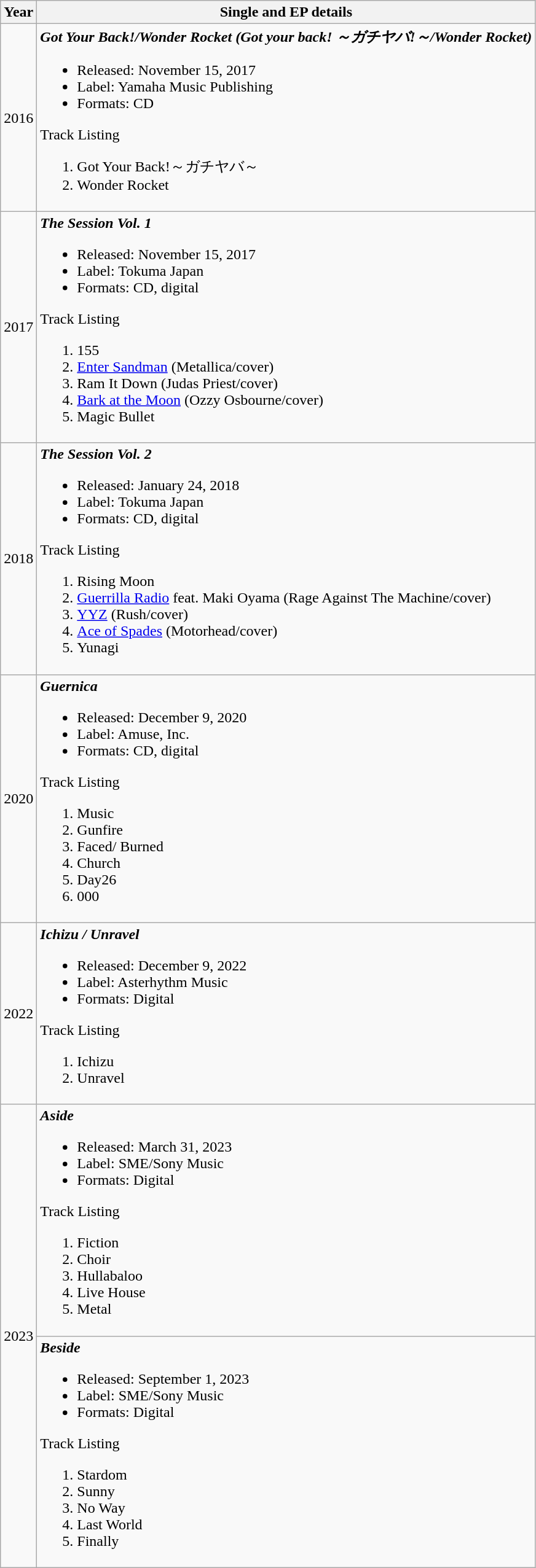<table class="wikitable">
<tr>
<th>Year</th>
<th>Single and EP details</th>
</tr>
<tr>
<td>2016</td>
<td><strong><em>Got Your Back!/Wonder Rocket (Got your back! ～ガチヤバ!～/Wonder Rocket)</em></strong><br><ul><li>Released: November 15, 2017</li><li>Label: Yamaha Music Publishing</li><li>Formats: CD</li></ul>Track Listing<ol><li>Got Your Back!～ガチヤバ～</li><li>Wonder Rocket</li></ol></td>
</tr>
<tr>
<td>2017</td>
<td><strong><em>The Session Vol. 1</em></strong><br><ul><li>Released: November 15, 2017</li><li>Label: Tokuma Japan</li><li>Formats: CD, digital</li></ul>Track Listing<ol><li>155</li><li><a href='#'>Enter Sandman</a> (Metallica/cover)</li><li>Ram It Down (Judas Priest/cover)</li><li><a href='#'>Bark at the Moon</a> (Ozzy Osbourne/cover)</li><li>Magic Bullet</li></ol></td>
</tr>
<tr>
<td>2018</td>
<td><strong><em>The Session Vol. 2</em></strong><br><ul><li>Released: January 24, 2018</li><li>Label: Tokuma Japan</li><li>Formats: CD, digital</li></ul>Track Listing<ol><li>Rising Moon</li><li><a href='#'>Guerrilla Radio</a> feat. Maki Oyama (Rage Against The Machine/cover)</li><li><a href='#'>YYZ</a> (Rush/cover)</li><li><a href='#'>Ace of Spades</a> (Motorhead/cover)</li><li>Yunagi</li></ol></td>
</tr>
<tr>
<td>2020</td>
<td><strong><em>Guernica</em></strong><br><ul><li>Released: December 9, 2020</li><li>Label: Amuse, Inc.</li><li>Formats: CD, digital</li></ul>Track Listing<ol><li>Music</li><li>Gunfire</li><li>Faced/ Burned</li><li>Church</li><li>Day26</li><li>000</li></ol></td>
</tr>
<tr>
<td>2022</td>
<td><strong><em>Ichizu / Unravel</em></strong><br><ul><li>Released: December 9, 2022</li><li>Label: Asterhythm Music</li><li>Formats: Digital</li></ul>Track Listing<ol><li>Ichizu</li><li>Unravel</li></ol></td>
</tr>
<tr>
<td rowspan="2">2023</td>
<td><strong><em>Aside</em></strong><br><ul><li>Released: March 31, 2023</li><li>Label: SME/Sony Music</li><li>Formats: Digital</li></ul>Track Listing<ol><li>Fiction</li><li>Choir</li><li>Hullabaloo</li><li>Live House</li><li>Metal</li></ol></td>
</tr>
<tr>
<td><strong><em>Beside</em></strong><br><ul><li>Released: September 1, 2023</li><li>Label: SME/Sony Music</li><li>Formats: Digital</li></ul>Track Listing<ol><li>Stardom</li><li>Sunny</li><li>No Way</li><li>Last World</li><li>Finally</li></ol></td>
</tr>
</table>
